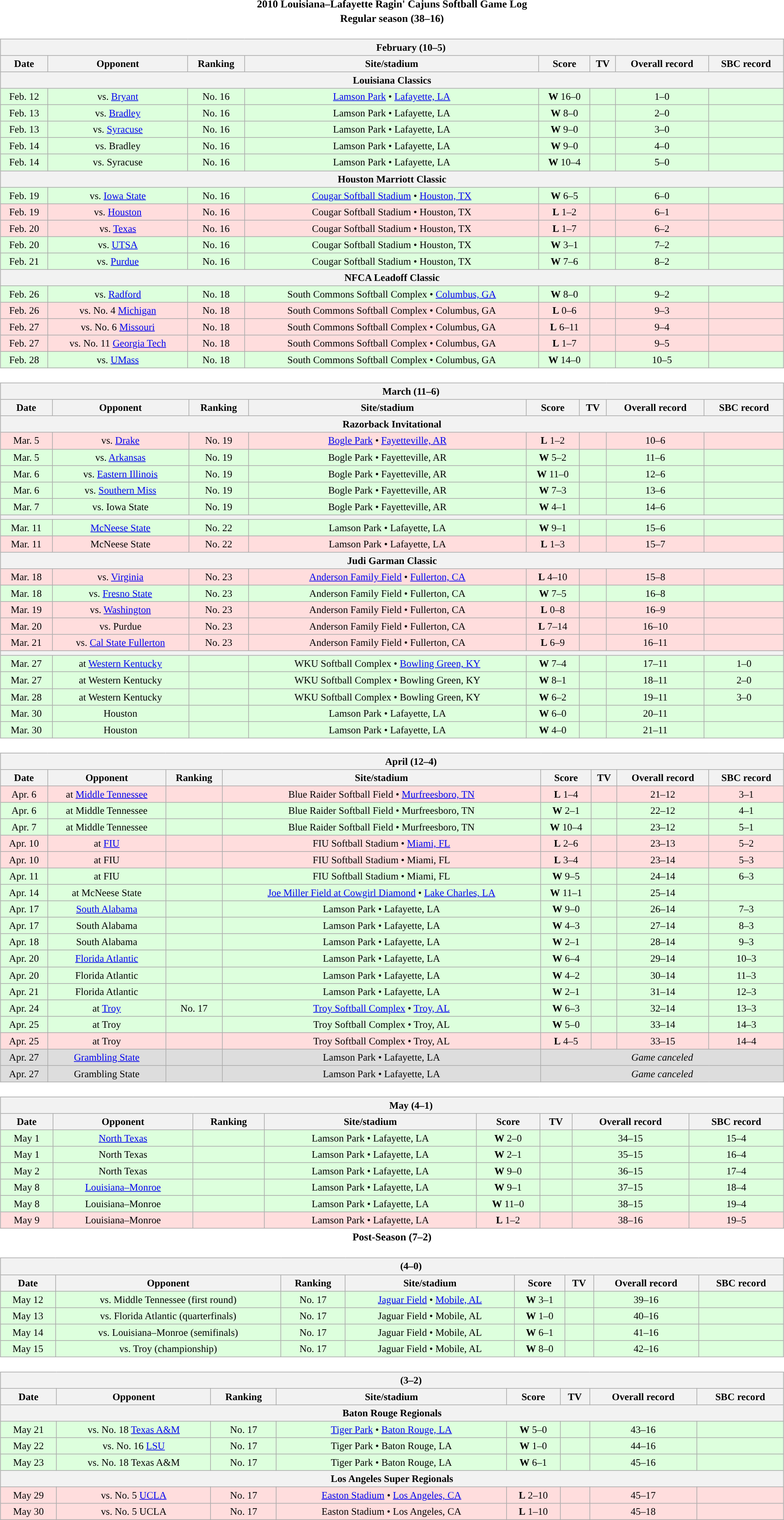<table class="toccolours"  style="width:95%; clear:both; margin:1.5em auto; text-align:center;">
<tr>
<th colspan=2>2010 Louisiana–Lafayette Ragin' Cajuns Softball Game Log</th>
</tr>
<tr>
<th colspan=2>Regular season (38–16)</th>
</tr>
<tr valign="top">
<td><br><table class="wikitable collapsible collapsed" style="margin:auto; width:100%; text-align:center; font-size:95%">
<tr>
<th colspan=8 style="padding-left:4em;">February (10–5)</th>
</tr>
<tr>
<th>Date</th>
<th>Opponent</th>
<th>Ranking</th>
<th>Site/stadium</th>
<th>Score</th>
<th>TV</th>
<th>Overall record</th>
<th>SBC record</th>
</tr>
<tr>
<th colspan=12>Louisiana Classics</th>
</tr>
<tr style="text-align:center; background:#dfd;">
<td>Feb. 12</td>
<td>vs. <a href='#'>Bryant</a></td>
<td>No. 16</td>
<td><a href='#'>Lamson Park</a> • <a href='#'>Lafayette, LA</a></td>
<td><strong>W</strong> 16–0</td>
<td></td>
<td>1–0</td>
<td></td>
</tr>
<tr style="text-align:center; background:#dfd;">
<td>Feb. 13</td>
<td>vs. <a href='#'>Bradley</a></td>
<td>No. 16</td>
<td>Lamson Park • Lafayette, LA</td>
<td><strong>W</strong> 8–0</td>
<td></td>
<td>2–0</td>
<td></td>
</tr>
<tr style="text-align:center; background:#dfd;">
<td>Feb. 13</td>
<td>vs. <a href='#'>Syracuse</a></td>
<td>No. 16</td>
<td>Lamson Park • Lafayette, LA</td>
<td><strong>W</strong> 9–0</td>
<td></td>
<td>3–0</td>
<td></td>
</tr>
<tr style="text-align:center; background:#dfd;">
<td>Feb. 14</td>
<td>vs. Bradley</td>
<td>No. 16</td>
<td>Lamson Park • Lafayette, LA</td>
<td><strong>W</strong> 9–0</td>
<td></td>
<td>4–0</td>
<td></td>
</tr>
<tr style="text-align:center; background:#dfd;">
<td>Feb. 14</td>
<td>vs. Syracuse</td>
<td>No. 16</td>
<td>Lamson Park • Lafayette, LA</td>
<td><strong>W</strong> 10–4</td>
<td></td>
<td>5–0</td>
<td></td>
</tr>
<tr>
<th colspan=12>Houston Marriott Classic</th>
</tr>
<tr style="text-align:center; background:#dfd;">
<td>Feb. 19</td>
<td>vs. <a href='#'>Iowa State</a></td>
<td>No. 16</td>
<td><a href='#'>Cougar Softball Stadium</a> • <a href='#'>Houston, TX</a></td>
<td><strong>W</strong> 6–5</td>
<td></td>
<td>6–0</td>
<td></td>
</tr>
<tr style="text-align:center; background:#fdd;">
<td>Feb. 19</td>
<td>vs. <a href='#'>Houston</a></td>
<td>No. 16</td>
<td>Cougar Softball Stadium • Houston, TX</td>
<td><strong>L</strong> 1–2</td>
<td></td>
<td>6–1</td>
<td></td>
</tr>
<tr style="text-align:center; background:#fdd;">
<td>Feb. 20</td>
<td>vs. <a href='#'>Texas</a></td>
<td>No. 16</td>
<td>Cougar Softball Stadium • Houston, TX</td>
<td><strong>L</strong> 1–7</td>
<td></td>
<td>6–2</td>
<td></td>
</tr>
<tr style="text-align:center; background:#dfd;">
<td>Feb. 20</td>
<td>vs. <a href='#'>UTSA</a></td>
<td>No. 16</td>
<td>Cougar Softball Stadium • Houston, TX</td>
<td><strong>W</strong> 3–1</td>
<td></td>
<td>7–2</td>
<td></td>
</tr>
<tr style="text-align:center; background:#dfd;">
<td>Feb. 21</td>
<td>vs. <a href='#'>Purdue</a></td>
<td>No. 16</td>
<td>Cougar Softball Stadium • Houston, TX</td>
<td><strong>W</strong> 7–6</td>
<td></td>
<td>8–2</td>
<td></td>
</tr>
<tr>
<th colspan=12>NFCA Leadoff Classic</th>
</tr>
<tr style="text-align:center; background:#dfd;">
<td>Feb. 26</td>
<td>vs. <a href='#'>Radford</a></td>
<td>No. 18</td>
<td>South Commons Softball Complex • <a href='#'>Columbus, GA</a></td>
<td><strong>W</strong> 8–0</td>
<td></td>
<td>9–2</td>
<td></td>
</tr>
<tr style="text-align:center; background:#fdd;">
<td>Feb. 26</td>
<td>vs. No. 4 <a href='#'>Michigan</a></td>
<td>No. 18</td>
<td>South Commons Softball Complex • Columbus, GA</td>
<td><strong>L</strong> 0–6</td>
<td></td>
<td>9–3</td>
<td></td>
</tr>
<tr style="text-align:center; background:#fdd;">
<td>Feb. 27</td>
<td>vs. No. 6 <a href='#'>Missouri</a></td>
<td>No. 18</td>
<td>South Commons Softball Complex • Columbus, GA</td>
<td><strong>L</strong> 6–11</td>
<td></td>
<td>9–4</td>
<td></td>
</tr>
<tr style="text-align:center; background:#fdd;">
<td>Feb. 27</td>
<td>vs. No. 11 <a href='#'>Georgia Tech</a></td>
<td>No. 18</td>
<td>South Commons Softball Complex • Columbus, GA</td>
<td><strong>L</strong> 1–7</td>
<td></td>
<td>9–5</td>
<td></td>
</tr>
<tr style="text-align:center; background:#dfd;">
<td>Feb. 28</td>
<td>vs. <a href='#'>UMass</a></td>
<td>No. 18</td>
<td>South Commons Softball Complex • Columbus, GA</td>
<td><strong>W</strong> 14–0</td>
<td></td>
<td>10–5</td>
<td></td>
</tr>
</table>
</td>
</tr>
<tr>
<td><br><table class="wikitable collapsible collapsed" style="margin:auto; width:100%; text-align:center; font-size:95%">
<tr>
<th colspan=8 style="padding-left:4em;">March (11–6)</th>
</tr>
<tr>
<th>Date</th>
<th>Opponent</th>
<th>Ranking</th>
<th>Site/stadium</th>
<th>Score</th>
<th>TV</th>
<th>Overall record</th>
<th>SBC record</th>
</tr>
<tr>
<th colspan=12>Razorback Invitational</th>
</tr>
<tr style="text-align:center; background:#fdd;">
<td>Mar. 5</td>
<td>vs. <a href='#'>Drake</a></td>
<td>No. 19</td>
<td><a href='#'>Bogle Park</a> • <a href='#'>Fayetteville, AR</a></td>
<td><strong>L</strong> 1–2</td>
<td></td>
<td>10–6</td>
<td></td>
</tr>
<tr style="text-align:center; background:#dfd;">
<td>Mar. 5</td>
<td>vs. <a href='#'>Arkansas</a></td>
<td>No. 19</td>
<td>Bogle Park • Fayetteville, AR</td>
<td><strong>W</strong> 5–2</td>
<td></td>
<td>11–6</td>
<td></td>
</tr>
<tr style="text-align:center; background:#dfd;">
<td>Mar. 6</td>
<td>vs. <a href='#'>Eastern Illinois</a></td>
<td>No. 19</td>
<td>Bogle Park • Fayetteville, AR</td>
<td><strong>W</strong> 11–0</td>
<td></td>
<td>12–6</td>
<td></td>
</tr>
<tr style="text-align:center; background:#dfd;">
<td>Mar. 6</td>
<td>vs. <a href='#'>Southern Miss</a></td>
<td>No. 19</td>
<td>Bogle Park • Fayetteville, AR</td>
<td><strong>W</strong> 7–3</td>
<td></td>
<td>13–6</td>
<td></td>
</tr>
<tr style="text-align:center; background:#dfd;">
<td>Mar. 7</td>
<td>vs. Iowa State</td>
<td>No. 19</td>
<td>Bogle Park • Fayetteville, AR</td>
<td><strong>W</strong> 4–1</td>
<td></td>
<td>14–6</td>
<td></td>
</tr>
<tr>
<th colspan=12></th>
</tr>
<tr style="text-align:center; background:#dfd;">
<td>Mar. 11</td>
<td><a href='#'>McNeese State</a></td>
<td>No. 22</td>
<td>Lamson Park • Lafayette, LA</td>
<td><strong>W</strong> 9–1</td>
<td></td>
<td>15–6</td>
<td></td>
</tr>
<tr style="text-align:center; background:#fdd;">
<td>Mar. 11</td>
<td>McNeese State</td>
<td>No. 22</td>
<td>Lamson Park • Lafayette, LA</td>
<td><strong>L</strong> 1–3</td>
<td></td>
<td>15–7</td>
<td></td>
</tr>
<tr>
<th colspan=12>Judi Garman Classic</th>
</tr>
<tr style="text-align:center; background:#fdd;">
<td>Mar. 18</td>
<td>vs. <a href='#'>Virginia</a></td>
<td>No. 23</td>
<td><a href='#'>Anderson Family Field</a> • <a href='#'>Fullerton, CA</a></td>
<td><strong>L</strong> 4–10</td>
<td></td>
<td>15–8</td>
<td></td>
</tr>
<tr style="text-align:center; background:#dfd;">
<td>Mar. 18</td>
<td>vs. <a href='#'>Fresno State</a></td>
<td>No. 23</td>
<td>Anderson Family Field • Fullerton, CA</td>
<td><strong>W</strong> 7–5</td>
<td></td>
<td>16–8</td>
<td></td>
</tr>
<tr style="text-align:center; background:#fdd;">
<td>Mar. 19</td>
<td>vs. <a href='#'>Washington</a></td>
<td>No. 23</td>
<td>Anderson Family Field • Fullerton, CA</td>
<td><strong>L</strong> 0–8</td>
<td></td>
<td>16–9</td>
<td></td>
</tr>
<tr style="text-align:center; background:#fdd;">
<td>Mar. 20</td>
<td>vs. Purdue</td>
<td>No. 23</td>
<td>Anderson Family Field • Fullerton, CA</td>
<td><strong>L</strong> 7–14</td>
<td></td>
<td>16–10</td>
<td></td>
</tr>
<tr style="text-align:center; background:#fdd;">
<td>Mar. 21</td>
<td>vs. <a href='#'>Cal State Fullerton</a></td>
<td>No. 23</td>
<td>Anderson Family Field • Fullerton, CA</td>
<td><strong>L</strong> 6–9</td>
<td></td>
<td>16–11</td>
<td></td>
</tr>
<tr>
<th colspan=12></th>
</tr>
<tr style="text-align:center; background:#dfd;">
<td>Mar. 27</td>
<td>at <a href='#'>Western Kentucky</a></td>
<td></td>
<td>WKU Softball Complex • <a href='#'>Bowling Green, KY</a></td>
<td><strong>W</strong> 7–4</td>
<td></td>
<td>17–11</td>
<td>1–0</td>
</tr>
<tr style="text-align:center; background:#dfd;">
<td>Mar. 27</td>
<td>at Western Kentucky</td>
<td></td>
<td>WKU Softball Complex • Bowling Green, KY</td>
<td><strong>W</strong> 8–1</td>
<td></td>
<td>18–11</td>
<td>2–0</td>
</tr>
<tr style="text-align:center; background:#dfd;">
<td>Mar. 28</td>
<td>at Western Kentucky</td>
<td></td>
<td>WKU Softball Complex • Bowling Green, KY</td>
<td><strong>W</strong> 6–2</td>
<td></td>
<td>19–11</td>
<td>3–0</td>
</tr>
<tr style="text-align:center; background:#dfd;">
<td>Mar. 30</td>
<td>Houston</td>
<td></td>
<td>Lamson Park • Lafayette, LA</td>
<td><strong>W</strong> 6–0</td>
<td></td>
<td>20–11</td>
<td></td>
</tr>
<tr style="text-align:center; background:#dfd;">
<td>Mar. 30</td>
<td>Houston</td>
<td></td>
<td>Lamson Park • Lafayette, LA</td>
<td><strong>W</strong> 4–0</td>
<td></td>
<td>21–11</td>
<td></td>
</tr>
</table>
</td>
</tr>
<tr>
<td><br><table class="wikitable collapsible collapsed" style="margin:auto; width:100%; text-align:center; font-size:95%">
<tr>
<th colspan=8 style="padding-left:4em;">April (12–4)</th>
</tr>
<tr>
<th>Date</th>
<th>Opponent</th>
<th>Ranking</th>
<th>Site/stadium</th>
<th>Score</th>
<th>TV</th>
<th>Overall record</th>
<th>SBC record</th>
</tr>
<tr style="text-align:center; background:#fdd;">
<td>Apr. 6</td>
<td>at <a href='#'>Middle Tennessee</a></td>
<td></td>
<td>Blue Raider Softball Field • <a href='#'>Murfreesboro, TN</a></td>
<td><strong>L</strong> 1–4</td>
<td></td>
<td>21–12</td>
<td>3–1</td>
</tr>
<tr style="text-align:center; background:#dfd;">
<td>Apr. 6</td>
<td>at Middle Tennessee</td>
<td></td>
<td>Blue Raider Softball Field • Murfreesboro, TN</td>
<td><strong>W</strong> 2–1</td>
<td></td>
<td>22–12</td>
<td>4–1</td>
</tr>
<tr style="text-align:center; background:#dfd;">
<td>Apr. 7</td>
<td>at Middle Tennessee</td>
<td></td>
<td>Blue Raider Softball Field • Murfreesboro, TN</td>
<td><strong>W</strong> 10–4</td>
<td></td>
<td>23–12</td>
<td>5–1</td>
</tr>
<tr style="text-align:center; background:#fdd;">
<td>Apr. 10</td>
<td>at <a href='#'>FIU</a></td>
<td></td>
<td>FIU Softball Stadium • <a href='#'>Miami, FL</a></td>
<td><strong>L</strong> 2–6</td>
<td></td>
<td>23–13</td>
<td>5–2</td>
</tr>
<tr style="text-align:center; background:#fdd;">
<td>Apr. 10</td>
<td>at FIU</td>
<td></td>
<td>FIU Softball Stadium • Miami, FL</td>
<td><strong>L</strong> 3–4</td>
<td></td>
<td>23–14</td>
<td>5–3</td>
</tr>
<tr style="text-align:center; background:#dfd;">
<td>Apr. 11</td>
<td>at FIU</td>
<td></td>
<td>FIU Softball Stadium • Miami, FL</td>
<td><strong>W</strong> 9–5</td>
<td></td>
<td>24–14</td>
<td>6–3</td>
</tr>
<tr style="text-align:center; background:#dfd;">
<td>Apr. 14</td>
<td>at McNeese State</td>
<td></td>
<td><a href='#'>Joe Miller Field at Cowgirl Diamond</a> • <a href='#'>Lake Charles, LA</a></td>
<td><strong>W</strong> 11–1</td>
<td></td>
<td>25–14</td>
<td></td>
</tr>
<tr style="text-align:center; background:#dfd;">
<td>Apr. 17</td>
<td><a href='#'>South Alabama</a></td>
<td></td>
<td>Lamson Park • Lafayette, LA</td>
<td><strong>W</strong> 9–0</td>
<td></td>
<td>26–14</td>
<td>7–3</td>
</tr>
<tr style="text-align:center; background:#dfd;">
<td>Apr. 17</td>
<td>South Alabama</td>
<td></td>
<td>Lamson Park • Lafayette, LA</td>
<td><strong>W</strong> 4–3</td>
<td></td>
<td>27–14</td>
<td>8–3</td>
</tr>
<tr style="text-align:center; background:#dfd;">
<td>Apr. 18</td>
<td>South Alabama</td>
<td></td>
<td>Lamson Park • Lafayette, LA</td>
<td><strong>W</strong> 2–1</td>
<td></td>
<td>28–14</td>
<td>9–3</td>
</tr>
<tr style="text-align:center; background:#dfd;">
<td>Apr. 20</td>
<td><a href='#'>Florida Atlantic</a></td>
<td></td>
<td>Lamson Park • Lafayette, LA</td>
<td><strong>W</strong> 6–4</td>
<td></td>
<td>29–14</td>
<td>10–3</td>
</tr>
<tr style="text-align:center; background:#dfd;">
<td>Apr. 20</td>
<td>Florida Atlantic</td>
<td></td>
<td>Lamson Park • Lafayette, LA</td>
<td><strong>W</strong> 4–2</td>
<td></td>
<td>30–14</td>
<td>11–3</td>
</tr>
<tr style="text-align:center; background:#dfd;">
<td>Apr. 21</td>
<td>Florida Atlantic</td>
<td></td>
<td>Lamson Park • Lafayette, LA</td>
<td><strong>W</strong> 2–1</td>
<td></td>
<td>31–14</td>
<td>12–3</td>
</tr>
<tr style="text-align:center; background:#dfd;">
<td>Apr. 24</td>
<td>at <a href='#'>Troy</a></td>
<td>No. 17</td>
<td><a href='#'>Troy Softball Complex</a> • <a href='#'>Troy, AL</a></td>
<td><strong>W</strong> 6–3</td>
<td></td>
<td>32–14</td>
<td>13–3</td>
</tr>
<tr style="text-align:center; background:#dfd;">
<td>Apr. 25</td>
<td>at Troy</td>
<td></td>
<td>Troy Softball Complex • Troy, AL</td>
<td><strong>W</strong> 5–0</td>
<td></td>
<td>33–14</td>
<td>14–3</td>
</tr>
<tr style="text-align:center; background:#fdd;">
<td>Apr. 25</td>
<td>at Troy</td>
<td></td>
<td>Troy Softball Complex • Troy, AL</td>
<td><strong>L</strong> 4–5</td>
<td></td>
<td>33–15</td>
<td>14–4</td>
</tr>
<tr style="text-align:center; background:#ddd;">
<td>Apr. 27</td>
<td><a href='#'>Grambling State</a></td>
<td></td>
<td>Lamson Park • Lafayette, LA</td>
<td colspan=4><em>Game canceled</em></td>
</tr>
<tr style="text-align:center; background:#ddd;">
<td>Apr. 27</td>
<td>Grambling State</td>
<td></td>
<td>Lamson Park • Lafayette, LA</td>
<td colspan=4><em>Game canceled</em></td>
</tr>
</table>
</td>
</tr>
<tr>
<td><br><table class="wikitable collapsible collapsed" style="margin:auto; width:100%; text-align:center; font-size:95%">
<tr>
<th colspan=8 style="padding-left:4em;">May (4–1)</th>
</tr>
<tr>
<th>Date</th>
<th>Opponent</th>
<th>Ranking</th>
<th>Site/stadium</th>
<th>Score</th>
<th>TV</th>
<th>Overall record</th>
<th>SBC record</th>
</tr>
<tr style="text-align:center; background:#dfd;">
<td>May 1</td>
<td><a href='#'>North Texas</a></td>
<td></td>
<td>Lamson Park • Lafayette, LA</td>
<td><strong>W</strong> 2–0</td>
<td></td>
<td>34–15</td>
<td>15–4</td>
</tr>
<tr style="text-align:center; background:#dfd;">
<td>May 1</td>
<td>North Texas</td>
<td></td>
<td>Lamson Park • Lafayette, LA</td>
<td><strong>W</strong> 2–1</td>
<td></td>
<td>35–15</td>
<td>16–4</td>
</tr>
<tr style="text-align:center; background:#dfd;">
<td>May 2</td>
<td>North Texas</td>
<td></td>
<td>Lamson Park • Lafayette, LA</td>
<td><strong>W</strong> 9–0</td>
<td></td>
<td>36–15</td>
<td>17–4</td>
</tr>
<tr style="text-align:center; background:#dfd;">
<td>May 8</td>
<td><a href='#'>Louisiana–Monroe</a></td>
<td></td>
<td>Lamson Park • Lafayette, LA</td>
<td><strong>W</strong> 9–1</td>
<td></td>
<td>37–15</td>
<td>18–4</td>
</tr>
<tr style="text-align:center; background:#dfd;">
<td>May 8</td>
<td>Louisiana–Monroe</td>
<td></td>
<td>Lamson Park • Lafayette, LA</td>
<td><strong>W</strong> 11–0</td>
<td></td>
<td>38–15</td>
<td>19–4</td>
</tr>
<tr style="text-align:center; background:#fdd;">
<td>May 9</td>
<td>Louisiana–Monroe</td>
<td></td>
<td>Lamson Park • Lafayette, LA</td>
<td><strong>L</strong> 1–2</td>
<td></td>
<td>38–16</td>
<td>19–5</td>
</tr>
</table>
</td>
</tr>
<tr>
<th colspan=2>Post-Season (7–2)</th>
</tr>
<tr>
<td><br><table class="wikitable collapsible collapsed" style="margin:auto; width:100%; text-align:center; font-size:95%">
<tr>
<th colspan=8 style="padding-left:4em;"> (4–0)</th>
</tr>
<tr>
<th>Date</th>
<th>Opponent</th>
<th>Ranking</th>
<th>Site/stadium</th>
<th>Score</th>
<th>TV</th>
<th>Overall record</th>
<th>SBC record</th>
</tr>
<tr style="text-align:center; background:#dfd;">
<td>May 12</td>
<td>vs. Middle Tennessee (first round)</td>
<td>No. 17</td>
<td><a href='#'>Jaguar Field</a> • <a href='#'>Mobile, AL</a></td>
<td><strong>W</strong> 3–1</td>
<td></td>
<td>39–16</td>
<td></td>
</tr>
<tr style="text-align:center; background:#dfd;">
<td>May 13</td>
<td>vs. Florida Atlantic (quarterfinals)</td>
<td>No. 17</td>
<td>Jaguar Field • Mobile, AL</td>
<td><strong>W</strong> 1–0</td>
<td></td>
<td>40–16</td>
<td></td>
</tr>
<tr style="text-align:center; background:#dfd;">
<td>May 14</td>
<td>vs. Louisiana–Monroe (semifinals)</td>
<td>No. 17</td>
<td>Jaguar Field • Mobile, AL</td>
<td><strong>W</strong> 6–1</td>
<td></td>
<td>41–16</td>
<td></td>
</tr>
<tr style="text-align:center; background:#dfd;">
<td>May 15</td>
<td>vs. Troy (championship)</td>
<td>No. 17</td>
<td>Jaguar Field • Mobile, AL</td>
<td><strong>W</strong> 8–0</td>
<td></td>
<td>42–16</td>
<td></td>
</tr>
</table>
</td>
</tr>
<tr>
<td><br><table class="wikitable collapsible collapsed" style="margin:auto; width:100%; text-align:center; font-size:95%">
<tr>
<th colspan=8 style="padding-left:4em;"> (3–2)</th>
</tr>
<tr>
<th>Date</th>
<th>Opponent</th>
<th>Ranking</th>
<th>Site/stadium</th>
<th>Score</th>
<th>TV</th>
<th>Overall record</th>
<th>SBC record</th>
</tr>
<tr>
<th colspan=12>Baton Rouge Regionals</th>
</tr>
<tr style="text-align:center; background:#dfd;">
<td>May 21</td>
<td>vs. No. 18 <a href='#'>Texas A&M</a></td>
<td>No. 17</td>
<td><a href='#'>Tiger Park</a> • <a href='#'>Baton Rouge, LA</a></td>
<td><strong>W</strong> 5–0</td>
<td></td>
<td>43–16</td>
<td></td>
</tr>
<tr style="text-align:center; background:#dfd;">
<td>May 22</td>
<td>vs. No. 16 <a href='#'>LSU</a></td>
<td>No. 17</td>
<td>Tiger Park • Baton Rouge, LA</td>
<td><strong>W</strong> 1–0</td>
<td></td>
<td>44–16</td>
<td></td>
</tr>
<tr style="text-align:center; background:#dfd;">
<td>May 23</td>
<td>vs. No. 18 Texas A&M</td>
<td>No. 17</td>
<td>Tiger Park • Baton Rouge, LA</td>
<td><strong>W</strong> 6–1</td>
<td></td>
<td>45–16</td>
<td></td>
</tr>
<tr>
<th colspan=12>Los Angeles Super Regionals</th>
</tr>
<tr style="text-align:center; background:#fdd;">
<td>May 29</td>
<td>vs. No. 5 <a href='#'>UCLA</a></td>
<td>No. 17</td>
<td><a href='#'>Easton Stadium</a> • <a href='#'>Los Angeles, CA</a></td>
<td><strong>L</strong> 2–10</td>
<td></td>
<td>45–17</td>
<td></td>
</tr>
<tr style="text-align:center; background:#fdd;">
<td>May 30</td>
<td>vs. No. 5 UCLA</td>
<td>No. 17</td>
<td>Easton Stadium • Los Angeles, CA</td>
<td><strong>L</strong> 1–10</td>
<td></td>
<td>45–18</td>
<td></td>
</tr>
</table>
</td>
</tr>
</table>
